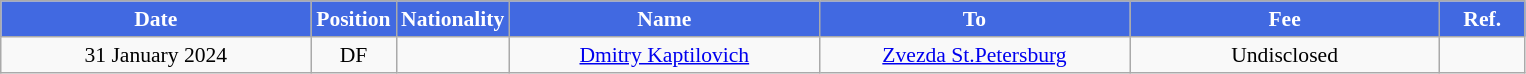<table class="wikitable"  style="text-align:center; font-size:90%; ">
<tr>
<th style="background:#4169E1; color:white; width:200px;">Date</th>
<th style="background:#4169E1; color:white; width:50px;">Position</th>
<th style="background:#4169E1; color:white; width:50px;">Nationality</th>
<th style="background:#4169E1; color:white; width:200px;">Name</th>
<th style="background:#4169E1; color:white; width:200px;">To</th>
<th style="background:#4169E1; color:white; width:200px;">Fee</th>
<th style="background:#4169E1; color:white; width:50px;">Ref.</th>
</tr>
<tr>
<td>31 January 2024</td>
<td>DF</td>
<td></td>
<td><a href='#'>Dmitry Kaptilovich</a></td>
<td><a href='#'>Zvezda St.Petersburg</a></td>
<td>Undisclosed</td>
<td></td>
</tr>
</table>
